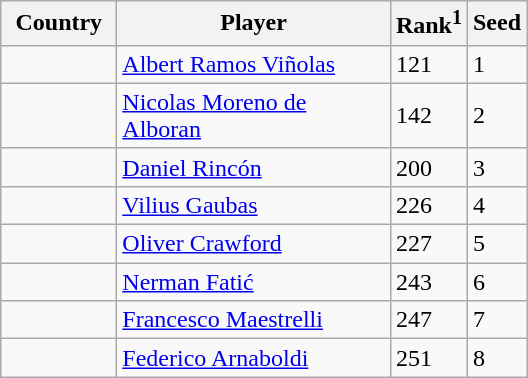<table class="sortable wikitable">
<tr>
<th width="70">Country</th>
<th width="175">Player</th>
<th>Rank<sup>1</sup></th>
<th>Seed</th>
</tr>
<tr>
<td></td>
<td><a href='#'>Albert Ramos Viñolas</a></td>
<td>121</td>
<td>1</td>
</tr>
<tr>
<td></td>
<td><a href='#'>Nicolas Moreno de Alboran</a></td>
<td>142</td>
<td>2</td>
</tr>
<tr>
<td></td>
<td><a href='#'>Daniel Rincón</a></td>
<td>200</td>
<td>3</td>
</tr>
<tr>
<td></td>
<td><a href='#'>Vilius Gaubas</a></td>
<td>226</td>
<td>4</td>
</tr>
<tr>
<td></td>
<td><a href='#'>Oliver Crawford</a></td>
<td>227</td>
<td>5</td>
</tr>
<tr>
<td></td>
<td><a href='#'>Nerman Fatić</a></td>
<td>243</td>
<td>6</td>
</tr>
<tr>
<td></td>
<td><a href='#'>Francesco Maestrelli</a></td>
<td>247</td>
<td>7</td>
</tr>
<tr>
<td></td>
<td><a href='#'>Federico Arnaboldi</a></td>
<td>251</td>
<td>8</td>
</tr>
</table>
